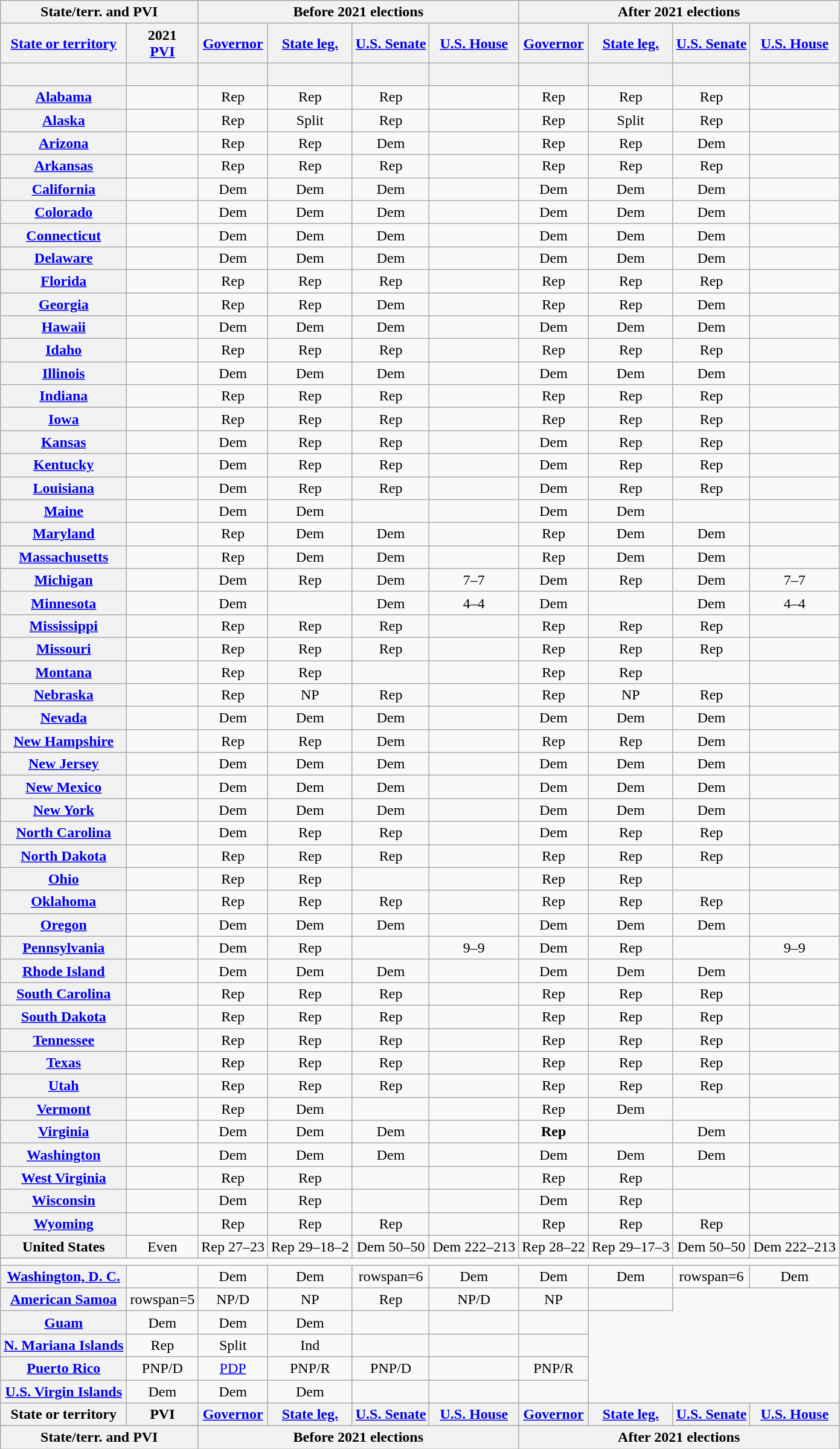<table class="wikitable sortable plainrowheaders" style="text-align: center;">
<tr>
<th scope="col" colspan= 2>State/terr. and PVI</th>
<th scope="col" colspan= 4>Before 2021 elections</th>
<th scope="col" colspan= 4>After 2021 elections</th>
</tr>
<tr>
<th><a href='#'>State or territory</a></th>
<th data-sort-type="number">2021<br><a href='#'>PVI</a></th>
<th><a href='#'>Governor</a></th>
<th><a href='#'>State leg.</a></th>
<th><a href='#'>U.S. Senate</a></th>
<th><a href='#'>U.S. House</a></th>
<th><a href='#'>Governor</a></th>
<th><a href='#'>State leg.</a></th>
<th><a href='#'>U.S. Senate</a></th>
<th><a href='#'>U.S. House</a></th>
</tr>
<tr>
<th> </th>
<th></th>
<th></th>
<th></th>
<th></th>
<th></th>
<th></th>
<th></th>
<th></th>
<th></th>
</tr>
<tr>
<th scope="row"><a href='#'>Alabama</a></th>
<td></td>
<td>Rep</td>
<td>Rep</td>
<td>Rep</td>
<td></td>
<td>Rep</td>
<td>Rep</td>
<td>Rep</td>
<td></td>
</tr>
<tr>
<th scope="row"><a href='#'>Alaska</a></th>
<td></td>
<td>Rep</td>
<td>Split</td>
<td>Rep</td>
<td></td>
<td>Rep</td>
<td>Split</td>
<td>Rep</td>
<td></td>
</tr>
<tr>
<th scope="row"><a href='#'>Arizona</a></th>
<td></td>
<td>Rep</td>
<td>Rep</td>
<td>Dem</td>
<td></td>
<td>Rep</td>
<td>Rep</td>
<td>Dem</td>
<td></td>
</tr>
<tr>
<th scope="row"><a href='#'>Arkansas</a></th>
<td></td>
<td>Rep</td>
<td>Rep</td>
<td>Rep</td>
<td></td>
<td>Rep</td>
<td>Rep</td>
<td>Rep</td>
<td></td>
</tr>
<tr>
<th scope="row"><a href='#'>California</a></th>
<td></td>
<td>Dem</td>
<td>Dem</td>
<td>Dem</td>
<td></td>
<td>Dem</td>
<td>Dem</td>
<td>Dem</td>
<td></td>
</tr>
<tr>
<th scope="row"><a href='#'>Colorado</a></th>
<td></td>
<td>Dem</td>
<td>Dem</td>
<td>Dem</td>
<td></td>
<td>Dem</td>
<td>Dem</td>
<td>Dem</td>
<td></td>
</tr>
<tr>
<th scope="row"><a href='#'>Connecticut</a></th>
<td></td>
<td>Dem</td>
<td>Dem</td>
<td>Dem</td>
<td></td>
<td>Dem</td>
<td>Dem</td>
<td>Dem</td>
<td></td>
</tr>
<tr>
<th scope="row"><a href='#'>Delaware</a></th>
<td></td>
<td>Dem</td>
<td>Dem</td>
<td>Dem</td>
<td></td>
<td>Dem</td>
<td>Dem</td>
<td>Dem</td>
<td></td>
</tr>
<tr>
<th scope="row"><a href='#'>Florida</a></th>
<td></td>
<td>Rep</td>
<td>Rep</td>
<td>Rep</td>
<td></td>
<td>Rep</td>
<td>Rep</td>
<td>Rep</td>
<td></td>
</tr>
<tr>
<th scope="row"><a href='#'>Georgia</a></th>
<td></td>
<td>Rep</td>
<td>Rep</td>
<td>Dem</td>
<td></td>
<td>Rep</td>
<td>Rep</td>
<td>Dem</td>
<td></td>
</tr>
<tr>
<th scope="row"><a href='#'>Hawaii</a></th>
<td></td>
<td>Dem</td>
<td>Dem</td>
<td>Dem</td>
<td></td>
<td>Dem</td>
<td>Dem</td>
<td>Dem</td>
<td></td>
</tr>
<tr>
<th scope="row"><a href='#'>Idaho</a></th>
<td></td>
<td>Rep</td>
<td>Rep</td>
<td>Rep</td>
<td></td>
<td>Rep</td>
<td>Rep</td>
<td>Rep</td>
<td></td>
</tr>
<tr>
<th scope="row"><a href='#'>Illinois</a></th>
<td></td>
<td>Dem</td>
<td>Dem</td>
<td>Dem</td>
<td></td>
<td>Dem</td>
<td>Dem</td>
<td>Dem</td>
<td></td>
</tr>
<tr>
<th scope="row"><a href='#'>Indiana</a></th>
<td></td>
<td>Rep</td>
<td>Rep</td>
<td>Rep</td>
<td></td>
<td>Rep</td>
<td>Rep</td>
<td>Rep</td>
<td></td>
</tr>
<tr>
<th scope="row"><a href='#'>Iowa</a></th>
<td></td>
<td>Rep</td>
<td>Rep</td>
<td>Rep</td>
<td></td>
<td>Rep</td>
<td>Rep</td>
<td>Rep</td>
<td></td>
</tr>
<tr>
<th scope="row"><a href='#'>Kansas</a></th>
<td></td>
<td>Dem</td>
<td>Rep</td>
<td>Rep</td>
<td></td>
<td>Dem</td>
<td>Rep</td>
<td>Rep</td>
<td></td>
</tr>
<tr>
<th scope="row"><a href='#'>Kentucky</a></th>
<td></td>
<td>Dem</td>
<td>Rep</td>
<td>Rep</td>
<td></td>
<td>Dem</td>
<td>Rep</td>
<td>Rep</td>
<td></td>
</tr>
<tr>
<th scope="row"><a href='#'>Louisiana</a></th>
<td></td>
<td>Dem</td>
<td>Rep</td>
<td>Rep</td>
<td></td>
<td>Dem</td>
<td>Rep</td>
<td>Rep</td>
<td></td>
</tr>
<tr>
<th scope="row"><a href='#'>Maine</a></th>
<td></td>
<td>Dem</td>
<td>Dem</td>
<td></td>
<td></td>
<td>Dem</td>
<td>Dem</td>
<td></td>
<td></td>
</tr>
<tr>
<th scope="row"><a href='#'>Maryland</a></th>
<td></td>
<td>Rep</td>
<td>Dem</td>
<td>Dem</td>
<td></td>
<td>Rep</td>
<td>Dem</td>
<td>Dem</td>
<td></td>
</tr>
<tr>
<th scope="row"><a href='#'>Massachusetts</a></th>
<td></td>
<td>Rep</td>
<td>Dem</td>
<td>Dem</td>
<td></td>
<td>Rep</td>
<td>Dem</td>
<td>Dem</td>
<td></td>
</tr>
<tr>
<th scope="row"><a href='#'>Michigan</a></th>
<td></td>
<td>Dem</td>
<td>Rep</td>
<td>Dem</td>
<td> 7–7</td>
<td>Dem</td>
<td>Rep</td>
<td>Dem</td>
<td> 7–7</td>
</tr>
<tr>
<th scope="row"><a href='#'>Minnesota</a></th>
<td></td>
<td>Dem</td>
<td></td>
<td>Dem</td>
<td> 4–4</td>
<td>Dem</td>
<td></td>
<td>Dem</td>
<td> 4–4</td>
</tr>
<tr>
<th scope="row"><a href='#'>Mississippi</a></th>
<td></td>
<td>Rep</td>
<td>Rep</td>
<td>Rep</td>
<td></td>
<td>Rep</td>
<td>Rep</td>
<td>Rep</td>
<td></td>
</tr>
<tr>
<th scope="row"><a href='#'>Missouri</a></th>
<td></td>
<td>Rep</td>
<td>Rep</td>
<td>Rep</td>
<td></td>
<td>Rep</td>
<td>Rep</td>
<td>Rep</td>
<td></td>
</tr>
<tr>
<th scope="row"><a href='#'>Montana</a></th>
<td></td>
<td>Rep</td>
<td>Rep</td>
<td></td>
<td></td>
<td>Rep</td>
<td>Rep</td>
<td></td>
<td></td>
</tr>
<tr>
<th scope="row"><a href='#'>Nebraska</a></th>
<td></td>
<td>Rep</td>
<td>NP</td>
<td>Rep</td>
<td></td>
<td>Rep</td>
<td>NP</td>
<td>Rep</td>
<td></td>
</tr>
<tr>
<th scope="row"><a href='#'>Nevada</a></th>
<td></td>
<td>Dem</td>
<td>Dem</td>
<td>Dem</td>
<td></td>
<td>Dem</td>
<td>Dem</td>
<td>Dem</td>
<td></td>
</tr>
<tr>
<th scope="row"><a href='#'>New Hampshire</a></th>
<td></td>
<td>Rep</td>
<td>Rep</td>
<td>Dem</td>
<td></td>
<td>Rep</td>
<td>Rep</td>
<td>Dem</td>
<td></td>
</tr>
<tr>
<th scope="row"><a href='#'>New Jersey</a></th>
<td></td>
<td>Dem</td>
<td>Dem</td>
<td>Dem</td>
<td></td>
<td>Dem</td>
<td>Dem</td>
<td>Dem</td>
<td></td>
</tr>
<tr>
<th scope="row"><a href='#'>New Mexico</a></th>
<td></td>
<td>Dem</td>
<td>Dem</td>
<td>Dem</td>
<td></td>
<td>Dem</td>
<td>Dem</td>
<td>Dem</td>
<td></td>
</tr>
<tr>
<th scope="row"><a href='#'>New York</a></th>
<td></td>
<td>Dem</td>
<td>Dem</td>
<td>Dem</td>
<td></td>
<td>Dem</td>
<td>Dem</td>
<td>Dem</td>
<td></td>
</tr>
<tr>
<th scope="row"><a href='#'>North Carolina</a></th>
<td></td>
<td>Dem</td>
<td>Rep</td>
<td>Rep</td>
<td></td>
<td>Dem</td>
<td>Rep</td>
<td>Rep</td>
<td></td>
</tr>
<tr>
<th scope="row"><a href='#'>North Dakota</a></th>
<td></td>
<td>Rep</td>
<td>Rep</td>
<td>Rep</td>
<td></td>
<td>Rep</td>
<td>Rep</td>
<td>Rep</td>
<td></td>
</tr>
<tr>
<th scope="row"><a href='#'>Ohio</a></th>
<td></td>
<td>Rep</td>
<td>Rep</td>
<td></td>
<td></td>
<td>Rep</td>
<td>Rep</td>
<td></td>
<td></td>
</tr>
<tr>
<th scope="row"><a href='#'>Oklahoma</a></th>
<td></td>
<td>Rep</td>
<td>Rep</td>
<td>Rep</td>
<td></td>
<td>Rep</td>
<td>Rep</td>
<td>Rep</td>
<td></td>
</tr>
<tr>
<th scope="row"><a href='#'>Oregon</a></th>
<td></td>
<td>Dem</td>
<td>Dem</td>
<td>Dem</td>
<td></td>
<td>Dem</td>
<td>Dem</td>
<td>Dem</td>
<td></td>
</tr>
<tr>
<th scope="row"><a href='#'>Pennsylvania</a></th>
<td></td>
<td>Dem</td>
<td>Rep</td>
<td></td>
<td> 9–9</td>
<td>Dem</td>
<td>Rep</td>
<td></td>
<td> 9–9</td>
</tr>
<tr>
<th scope="row"><a href='#'>Rhode Island</a></th>
<td></td>
<td>Dem</td>
<td>Dem</td>
<td>Dem</td>
<td></td>
<td>Dem</td>
<td>Dem</td>
<td>Dem</td>
<td></td>
</tr>
<tr>
<th scope="row"><a href='#'>South Carolina</a></th>
<td></td>
<td>Rep</td>
<td>Rep</td>
<td>Rep</td>
<td></td>
<td>Rep</td>
<td>Rep</td>
<td>Rep</td>
<td></td>
</tr>
<tr>
<th scope="row"><a href='#'>South Dakota</a></th>
<td></td>
<td>Rep</td>
<td>Rep</td>
<td>Rep</td>
<td></td>
<td>Rep</td>
<td>Rep</td>
<td>Rep</td>
<td></td>
</tr>
<tr>
<th scope="row"><a href='#'>Tennessee</a></th>
<td></td>
<td>Rep</td>
<td>Rep</td>
<td>Rep</td>
<td></td>
<td>Rep</td>
<td>Rep</td>
<td>Rep</td>
<td></td>
</tr>
<tr>
<th scope="row"><a href='#'>Texas</a></th>
<td></td>
<td>Rep</td>
<td>Rep</td>
<td>Rep</td>
<td></td>
<td>Rep</td>
<td>Rep</td>
<td>Rep</td>
<td></td>
</tr>
<tr>
<th scope="row"><a href='#'>Utah</a></th>
<td></td>
<td>Rep</td>
<td>Rep</td>
<td>Rep</td>
<td></td>
<td>Rep</td>
<td>Rep</td>
<td>Rep</td>
<td></td>
</tr>
<tr>
<th scope="row"><a href='#'>Vermont</a></th>
<td></td>
<td>Rep</td>
<td>Dem</td>
<td></td>
<td></td>
<td>Rep</td>
<td>Dem</td>
<td></td>
<td></td>
</tr>
<tr>
<th scope="row"><a href='#'>Virginia</a></th>
<td></td>
<td>Dem</td>
<td>Dem</td>
<td>Dem</td>
<td></td>
<td><strong>Rep</strong></td>
<td><strong></strong></td>
<td>Dem</td>
<td></td>
</tr>
<tr>
<th scope="row"><a href='#'>Washington</a></th>
<td></td>
<td>Dem</td>
<td>Dem</td>
<td>Dem</td>
<td></td>
<td>Dem</td>
<td>Dem</td>
<td>Dem</td>
<td></td>
</tr>
<tr>
<th scope="row"><a href='#'>West Virginia</a></th>
<td></td>
<td>Rep</td>
<td>Rep</td>
<td></td>
<td></td>
<td>Rep</td>
<td>Rep</td>
<td></td>
<td></td>
</tr>
<tr>
<th scope="row"><a href='#'>Wisconsin</a></th>
<td></td>
<td>Dem</td>
<td>Rep</td>
<td></td>
<td></td>
<td>Dem</td>
<td>Rep</td>
<td></td>
<td></td>
</tr>
<tr>
<th scope="row"><a href='#'>Wyoming</a></th>
<td></td>
<td>Rep</td>
<td>Rep</td>
<td>Rep</td>
<td></td>
<td>Rep</td>
<td>Rep</td>
<td>Rep</td>
<td></td>
</tr>
<tr class="sortbottom" |>
<th scope="row">United States</th>
<td>Even</td>
<td>Rep 27–23</td>
<td>Rep 29–18–2</td>
<td>Dem 50–50</td>
<td>Dem 222–213</td>
<td>Rep 28–22</td>
<td>Rep 29–17–3</td>
<td>Dem 50–50</td>
<td>Dem 222–213</td>
</tr>
<tr class="sortbottom">
<td colspan=11></td>
</tr>
<tr class="sortbottom" |>
<th scope="row"><a href='#'>Washington, D. C.</a></th>
<td></td>
<td>Dem</td>
<td>Dem</td>
<td>rowspan=6 </td>
<td>Dem</td>
<td>Dem</td>
<td>Dem</td>
<td>rowspan=6 </td>
<td>Dem</td>
</tr>
<tr class="sortbottom" |>
<th scope="row"><a href='#'>American Samoa</a></th>
<td>rowspan=5 </td>
<td>NP/D</td>
<td>NP</td>
<td>Rep</td>
<td>NP/D</td>
<td>NP</td>
<td></td>
</tr>
<tr class="sortbottom" |>
<th scope="row"><a href='#'>Guam</a></th>
<td>Dem</td>
<td>Dem</td>
<td>Dem</td>
<td></td>
<td></td>
<td></td>
</tr>
<tr class="sortbottom" |>
<th scope="row"><a href='#'>N. Mariana Islands</a></th>
<td>Rep</td>
<td>Split</td>
<td>Ind</td>
<td></td>
<td></td>
<td></td>
</tr>
<tr class="sortbottom" |>
<th scope="row"><a href='#'>Puerto Rico</a></th>
<td>PNP/D</td>
<td><a href='#'>PDP</a></td>
<td>PNP/R</td>
<td>PNP/D</td>
<td></td>
<td>PNP/R</td>
</tr>
<tr class="sortbottom" |>
<th scope="row"><a href='#'>U.S. Virgin Islands</a></th>
<td>Dem</td>
<td>Dem</td>
<td>Dem</td>
<td></td>
<td></td>
<td></td>
</tr>
<tr>
<th>State or territory</th>
<th>PVI</th>
<th><a href='#'>Governor</a></th>
<th><a href='#'>State leg.</a></th>
<th><a href='#'>U.S. Senate</a></th>
<th><a href='#'>U.S. House</a></th>
<th><a href='#'>Governor</a></th>
<th><a href='#'>State leg.</a></th>
<th><a href='#'>U.S. Senate</a></th>
<th><a href='#'>U.S. House</a></th>
</tr>
<tr>
<th colspan=2>State/terr. and PVI</th>
<th colspan= 4>Before 2021 elections</th>
<th colspan= 4>After 2021 elections</th>
</tr>
</table>
